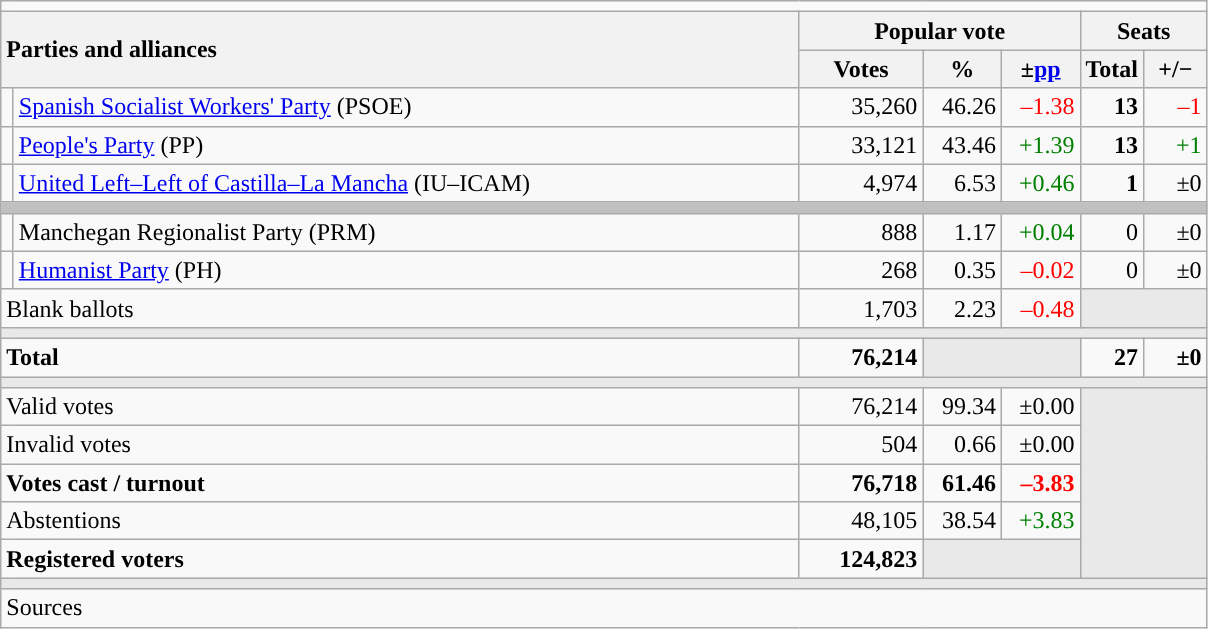<table class="wikitable" style="text-align:right;">
<tr>
<td colspan="7"></td>
</tr>
<tr>
<th style="text-align:left;" rowspan="2" colspan="2" width="525">Parties and alliances</th>
<th colspan="3">Popular vote</th>
<th colspan="2">Seats</th>
</tr>
<tr>
<th width="75">Votes</th>
<th width="45">%</th>
<th width="45">±<a href='#'>pp</a></th>
<th width="35">Total</th>
<th width="35">+/−</th>
</tr>
<tr>
<td width="1" style="color:inherit;background:"></td>
<td align="left"><a href='#'>Spanish Socialist Workers' Party</a> (PSOE)</td>
<td>35,260</td>
<td>46.26</td>
<td style="color:red;">–1.38</td>
<td><strong>13</strong></td>
<td style="color:red;">–1</td>
</tr>
<tr>
<td style="color:inherit;background:"></td>
<td align="left"><a href='#'>People's Party</a> (PP)</td>
<td>33,121</td>
<td>43.46</td>
<td style="color:green;">+1.39</td>
<td><strong>13</strong></td>
<td style="color:green;">+1</td>
</tr>
<tr>
<td style="color:inherit;background:"></td>
<td align="left"><a href='#'>United Left–Left of Castilla–La Mancha</a> (IU–ICAM)</td>
<td>4,974</td>
<td>6.53</td>
<td style="color:green;">+0.46</td>
<td><strong>1</strong></td>
<td>±0</td>
</tr>
<tr>
<td colspan="7" bgcolor="#C0C0C0"></td>
</tr>
<tr>
<td style="color:inherit;background:"></td>
<td align="left">Manchegan Regionalist Party (PRM)</td>
<td>888</td>
<td>1.17</td>
<td style="color:green;">+0.04</td>
<td>0</td>
<td>±0</td>
</tr>
<tr>
<td style="color:inherit;background:"></td>
<td align="left"><a href='#'>Humanist Party</a> (PH)</td>
<td>268</td>
<td>0.35</td>
<td style="color:red;">–0.02</td>
<td>0</td>
<td>±0</td>
</tr>
<tr>
<td align="left" colspan="2">Blank ballots</td>
<td>1,703</td>
<td>2.23</td>
<td style="color:red;">–0.48</td>
<td bgcolor="#E9E9E9" colspan="2"></td>
</tr>
<tr>
<td colspan="7" bgcolor="#E9E9E9"></td>
</tr>
<tr style="font-weight:bold;">
<td align="left" colspan="2">Total</td>
<td>76,214</td>
<td bgcolor="#E9E9E9" colspan="2"></td>
<td>27</td>
<td>±0</td>
</tr>
<tr>
<td colspan="7" bgcolor="#E9E9E9"></td>
</tr>
<tr>
<td align="left" colspan="2">Valid votes</td>
<td>76,214</td>
<td>99.34</td>
<td>±0.00</td>
<td bgcolor="#E9E9E9" colspan="2" rowspan="5"></td>
</tr>
<tr>
<td align="left" colspan="2">Invalid votes</td>
<td>504</td>
<td>0.66</td>
<td>±0.00</td>
</tr>
<tr style="font-weight:bold;">
<td align="left" colspan="2">Votes cast / turnout</td>
<td>76,718</td>
<td>61.46</td>
<td style="color:red;">–3.83</td>
</tr>
<tr>
<td align="left" colspan="2">Abstentions</td>
<td>48,105</td>
<td>38.54</td>
<td style="color:green;">+3.83</td>
</tr>
<tr style="font-weight:bold;">
<td align="left" colspan="2">Registered voters</td>
<td>124,823</td>
<td bgcolor="#E9E9E9" colspan="2"></td>
</tr>
<tr>
<td colspan="7" bgcolor="#E9E9E9"></td>
</tr>
<tr>
<td align="left" colspan="7">Sources</td>
</tr>
</table>
